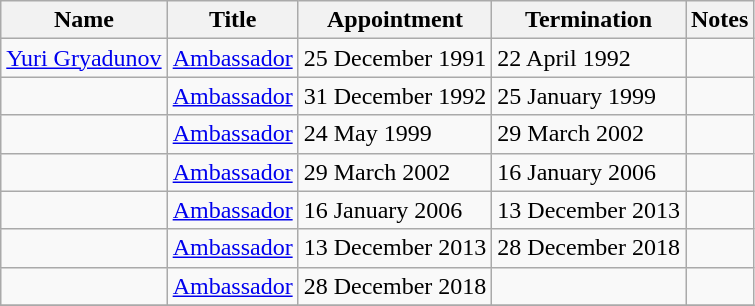<table class="wikitable">
<tr valign="middle">
<th>Name</th>
<th>Title</th>
<th>Appointment</th>
<th>Termination</th>
<th>Notes</th>
</tr>
<tr>
<td><a href='#'>Yuri Gryadunov</a></td>
<td><a href='#'>Ambassador</a></td>
<td>25 December 1991</td>
<td>22 April 1992</td>
<td></td>
</tr>
<tr>
<td></td>
<td><a href='#'>Ambassador</a></td>
<td>31 December 1992</td>
<td>25 January 1999</td>
<td></td>
</tr>
<tr>
<td></td>
<td><a href='#'>Ambassador</a></td>
<td>24 May 1999</td>
<td>29 March 2002</td>
<td></td>
</tr>
<tr>
<td></td>
<td><a href='#'>Ambassador</a></td>
<td>29 March 2002</td>
<td>16 January 2006</td>
<td></td>
</tr>
<tr>
<td></td>
<td><a href='#'>Ambassador</a></td>
<td>16 January 2006</td>
<td>13 December 2013</td>
<td></td>
</tr>
<tr>
<td></td>
<td><a href='#'>Ambassador</a></td>
<td>13 December 2013</td>
<td>28 December 2018</td>
<td></td>
</tr>
<tr>
<td></td>
<td><a href='#'>Ambassador</a></td>
<td>28 December 2018</td>
<td></td>
<td></td>
</tr>
<tr>
</tr>
</table>
